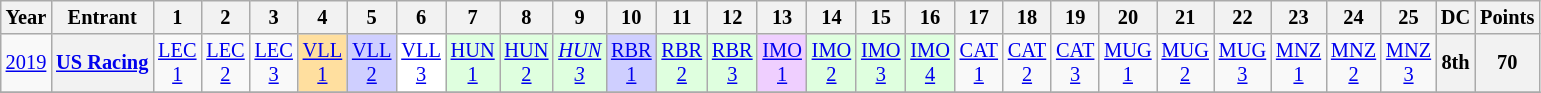<table class="wikitable" style="text-align:center; font-size:85%">
<tr>
<th>Year</th>
<th>Entrant</th>
<th>1</th>
<th>2</th>
<th>3</th>
<th>4</th>
<th>5</th>
<th>6</th>
<th>7</th>
<th>8</th>
<th>9</th>
<th>10</th>
<th>11</th>
<th>12</th>
<th>13</th>
<th>14</th>
<th>15</th>
<th>16</th>
<th>17</th>
<th>18</th>
<th>19</th>
<th>20</th>
<th>21</th>
<th>22</th>
<th>23</th>
<th>24</th>
<th>25</th>
<th>DC</th>
<th>Points</th>
</tr>
<tr>
<td><a href='#'>2019</a></td>
<th nowrap><a href='#'>US Racing</a></th>
<td><a href='#'>LEC<br>1</a></td>
<td><a href='#'>LEC<br>2</a></td>
<td><a href='#'>LEC<br>3</a></td>
<td style="background:#FFDF9F;"><a href='#'>VLL<br>1</a><br></td>
<td style="background:#CFCFFF;"><a href='#'>VLL<br>2</a><br></td>
<td style="background:#FFFFFF;"><a href='#'>VLL<br>3</a><br></td>
<td style="background:#DFFFDF;"><a href='#'>HUN<br>1</a><br></td>
<td style="background:#DFFFDF;"><a href='#'>HUN<br>2</a><br></td>
<td style="background:#DFFFDF;"><em><a href='#'>HUN<br>3</a></em><br></td>
<td style="background:#CFCFFF;"><a href='#'>RBR<br>1</a><br></td>
<td style="background:#DFFFDF;"><a href='#'>RBR<br>2</a><br></td>
<td style="background:#DFFFDF;"><a href='#'>RBR<br>3</a><br></td>
<td style="background:#EFCFFF;"><a href='#'>IMO<br>1</a><br></td>
<td style="background:#DFFFDF;"><a href='#'>IMO<br>2</a><br></td>
<td style="background:#DFFFDF;"><a href='#'>IMO<br>3</a><br></td>
<td style="background:#DFFFDF;"><a href='#'>IMO<br>4</a><br></td>
<td><a href='#'>CAT<br>1</a></td>
<td><a href='#'>CAT<br>2</a></td>
<td><a href='#'>CAT<br>3</a></td>
<td><a href='#'>MUG<br>1</a></td>
<td><a href='#'>MUG<br>2</a></td>
<td><a href='#'>MUG<br>3</a></td>
<td><a href='#'>MNZ<br>1</a></td>
<td><a href='#'>MNZ<br>2</a></td>
<td><a href='#'>MNZ<br>3</a></td>
<th>8th</th>
<th>70</th>
</tr>
<tr>
</tr>
</table>
